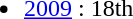<table border="0" cellpadding="2">
<tr valign="top">
<td><br><ul><li><a href='#'>2009</a> : 18th</li></ul></td>
</tr>
</table>
